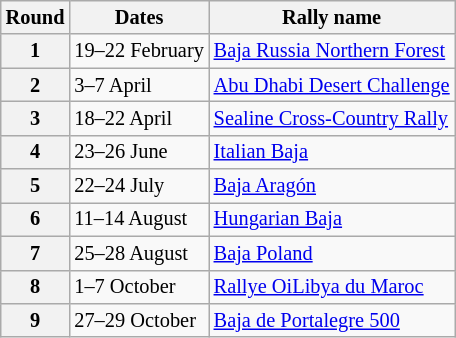<table class="wikitable" style="font-size: 85%">
<tr>
<th>Round</th>
<th>Dates</th>
<th>Rally name</th>
</tr>
<tr>
<th>1</th>
<td>19–22 February</td>
<td> <a href='#'>Baja Russia Northern Forest</a></td>
</tr>
<tr>
<th>2</th>
<td>3–7 April</td>
<td> <a href='#'>Abu Dhabi Desert Challenge</a></td>
</tr>
<tr>
<th>3</th>
<td>18–22 April</td>
<td> <a href='#'>Sealine Cross-Country Rally</a></td>
</tr>
<tr>
<th>4</th>
<td>23–26 June</td>
<td> <a href='#'>Italian Baja</a></td>
</tr>
<tr>
<th>5</th>
<td>22–24 July</td>
<td> <a href='#'>Baja Aragón</a></td>
</tr>
<tr>
<th>6</th>
<td>11–14 August</td>
<td> <a href='#'>Hungarian Baja</a></td>
</tr>
<tr>
<th>7</th>
<td>25–28 August</td>
<td> <a href='#'>Baja Poland</a></td>
</tr>
<tr>
<th>8</th>
<td>1–7 October</td>
<td> <a href='#'>Rallye OiLibya du Maroc</a></td>
</tr>
<tr>
<th>9</th>
<td>27–29 October</td>
<td> <a href='#'>Baja de Portalegre 500</a></td>
</tr>
</table>
